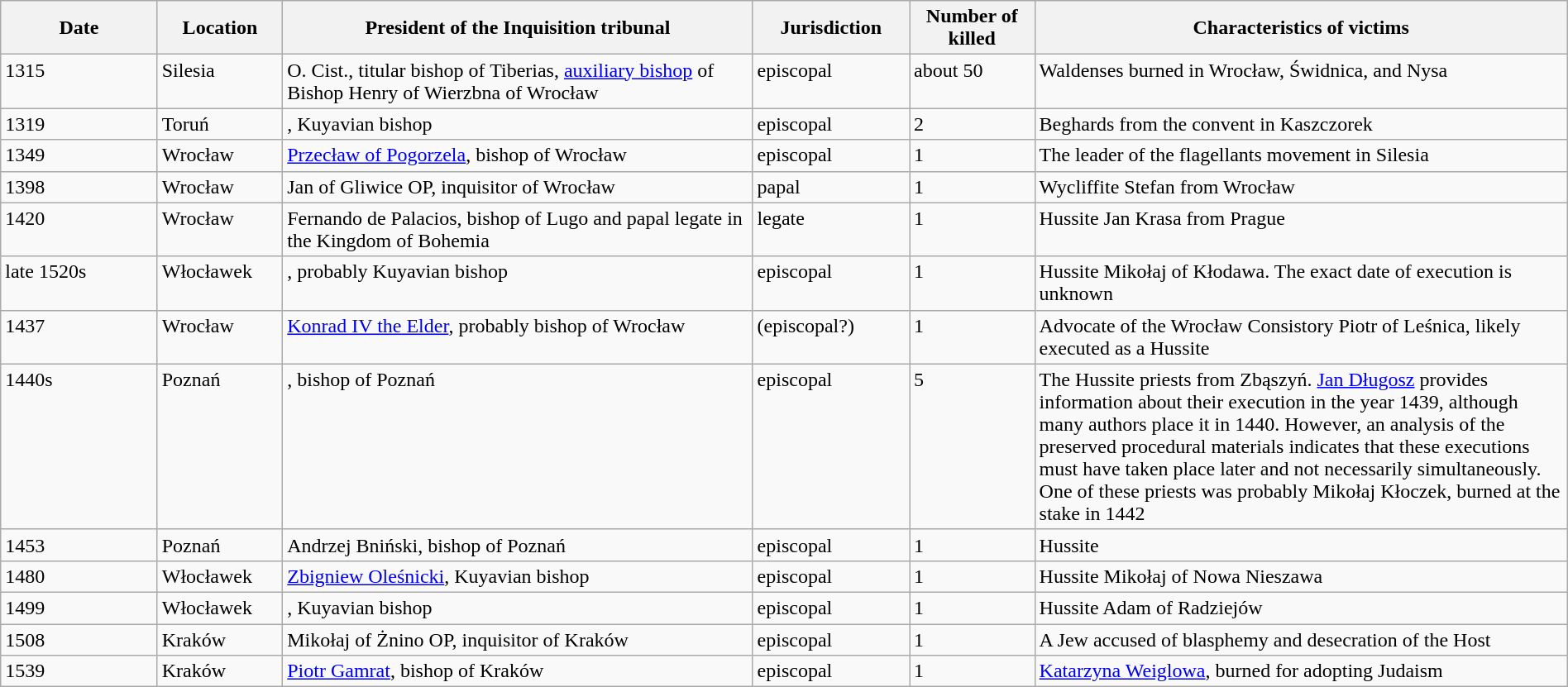<table class="wikitable sortable" style="width:100%">
<tr>
<th width="10%">Date</th>
<th width="8%">Location</th>
<th width="30%">President of the Inquisition tribunal</th>
<th width="10%">Jurisdiction</th>
<th width="8%">Number of killed</th>
<th width="34%">Characteristics of victims</th>
</tr>
<tr valign="top">
<td>1315</td>
<td>Silesia</td>
<td> O. Cist., titular bishop of Tiberias, <a href='#'>auxiliary bishop</a> of Bishop Henry of Wierzbna of Wrocław</td>
<td>episcopal</td>
<td>about 50</td>
<td>Waldenses burned in Wrocław, Świdnica, and Nysa</td>
</tr>
<tr valign="top">
<td>1319</td>
<td>Toruń</td>
<td>, Kuyavian bishop</td>
<td>episcopal</td>
<td>2</td>
<td>Beghards from the convent in Kaszczorek</td>
</tr>
<tr valign="top">
<td>1349</td>
<td>Wrocław</td>
<td><a href='#'>Przecław of Pogorzela</a>, bishop of Wrocław</td>
<td>episcopal</td>
<td>1</td>
<td>The leader of the flagellants movement in Silesia</td>
</tr>
<tr valign="top">
<td>1398</td>
<td>Wrocław</td>
<td>Jan of Gliwice OP, inquisitor of Wrocław</td>
<td>papal</td>
<td>1</td>
<td>Wycliffite Stefan from Wrocław</td>
</tr>
<tr valign="top">
<td>1420</td>
<td>Wrocław</td>
<td>Fernando de Palacios, bishop of Lugo and papal legate in the Kingdom of Bohemia</td>
<td>legate</td>
<td>1</td>
<td>Hussite Jan Krasa from Prague</td>
</tr>
<tr valign="top">
<td>late 1520s</td>
<td>Włocławek</td>
<td>, probably Kuyavian bishop</td>
<td>episcopal</td>
<td>1</td>
<td>Hussite Mikołaj of Kłodawa. The exact date of execution is unknown</td>
</tr>
<tr valign="top">
<td>1437</td>
<td>Wrocław</td>
<td><a href='#'>Konrad IV the Elder</a>, probably bishop of Wrocław</td>
<td>(episcopal?)</td>
<td>1</td>
<td>Advocate of the Wrocław Consistory Piotr of Leśnica, likely executed as a Hussite</td>
</tr>
<tr valign="top">
<td>1440s</td>
<td>Poznań</td>
<td>, bishop of Poznań</td>
<td>episcopal</td>
<td>5</td>
<td>The Hussite priests from Zbąszyń. <a href='#'>Jan Długosz</a> provides information about their execution in the year 1439, although many authors place it in 1440. However, an analysis of the preserved procedural materials indicates that these executions must have taken place later and not necessarily simultaneously. One of these priests was probably Mikołaj Kłoczek, burned at the stake in 1442</td>
</tr>
<tr valign="top">
<td>1453</td>
<td>Poznań</td>
<td>Andrzej Bniński, bishop of Poznań</td>
<td>episcopal</td>
<td>1</td>
<td>Hussite </td>
</tr>
<tr valign="top">
<td>1480</td>
<td>Włocławek</td>
<td><a href='#'>Zbigniew Oleśnicki</a>, Kuyavian bishop</td>
<td>episcopal</td>
<td>1</td>
<td>Hussite Mikołaj of Nowa Nieszawa</td>
</tr>
<tr valign="top">
<td>1499</td>
<td>Włocławek</td>
<td>, Kuyavian bishop</td>
<td>episcopal</td>
<td>1</td>
<td>Hussite Adam of Radziejów</td>
</tr>
<tr valign="top">
<td>1508</td>
<td>Kraków</td>
<td>Mikołaj of Żnino OP, inquisitor of Kraków</td>
<td>episcopal</td>
<td>1</td>
<td>A Jew accused of blasphemy and desecration of the Host</td>
</tr>
<tr valign="top">
<td>1539</td>
<td>Kraków</td>
<td><a href='#'>Piotr Gamrat</a>, bishop of Kraków</td>
<td>episcopal</td>
<td>1</td>
<td><a href='#'>Katarzyna Weiglowa</a>, burned for adopting Judaism</td>
</tr>
</table>
